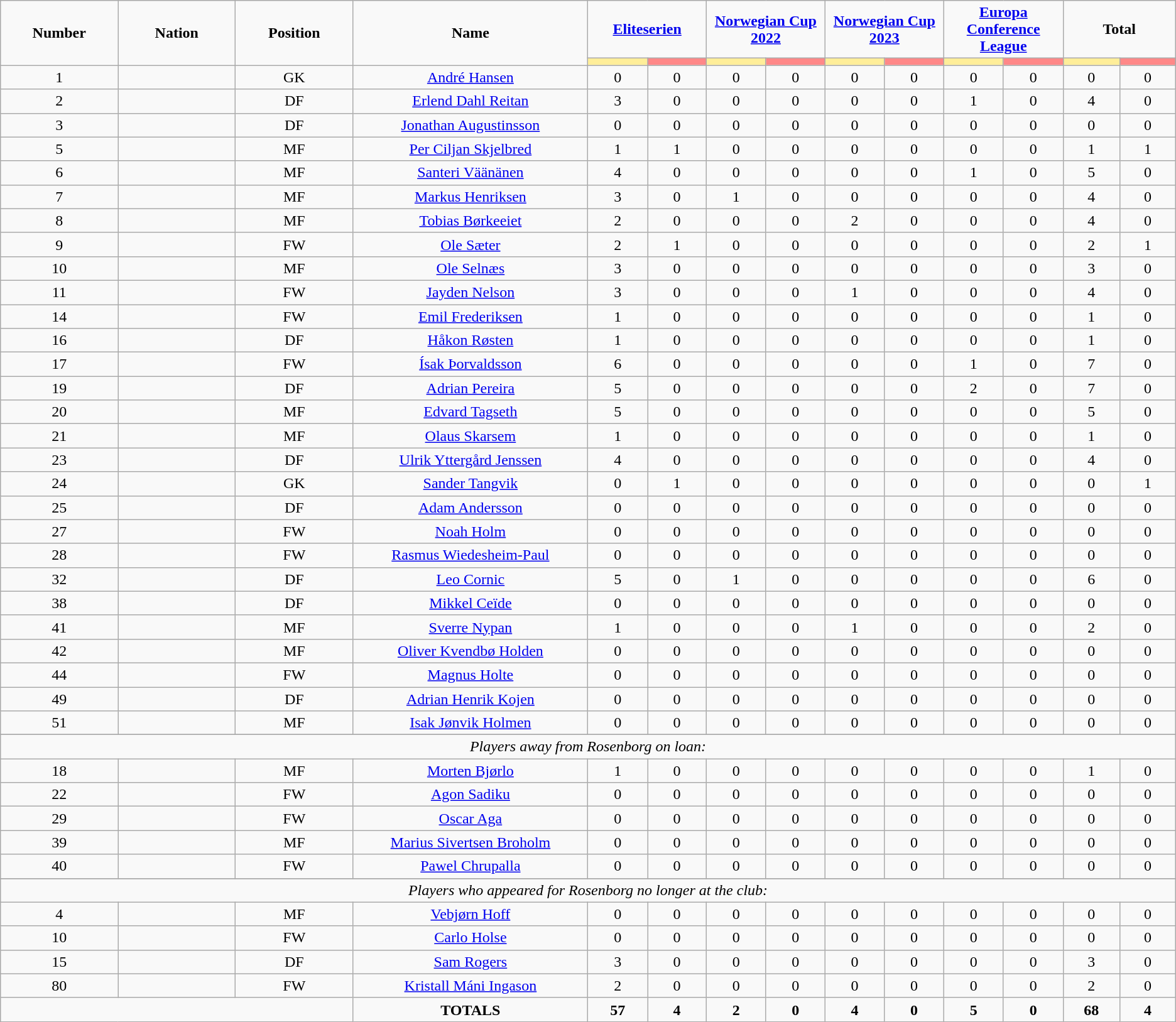<table class="wikitable" style="font-size: 100%; text-align: center;">
<tr>
<td rowspan="2" width="10%" align="center"><strong>Number</strong></td>
<td rowspan="2" width="10%" align="center"><strong>Nation</strong></td>
<td rowspan="2" width="10%" align="center"><strong>Position</strong></td>
<td rowspan="2" width="20%" align="center"><strong>Name</strong></td>
<td colspan="2" align="center"><strong><a href='#'>Eliteserien</a></strong></td>
<td colspan="2" align="center"><strong><a href='#'>Norwegian Cup 2022</a></strong></td>
<td colspan="2" align="center"><strong><a href='#'>Norwegian Cup 2023</a></strong></td>
<td colspan="2" align="center"><strong><a href='#'>Europa Conference League</a></strong></td>
<td colspan="2" align="center"><strong>Total</strong></td>
</tr>
<tr>
<th width=60 style="background: #FFEE99"></th>
<th width=60 style="background: #FF8888"></th>
<th width=60 style="background: #FFEE99"></th>
<th width=60 style="background: #FF8888"></th>
<th width=60 style="background: #FFEE99"></th>
<th width=60 style="background: #FF8888"></th>
<th width=60 style="background: #FFEE99"></th>
<th width=60 style="background: #FF8888"></th>
<th width=60 style="background: #FFEE99"></th>
<th width=60 style="background: #FF8888"></th>
</tr>
<tr>
<td>1</td>
<td></td>
<td>GK</td>
<td><a href='#'>André Hansen</a></td>
<td>0</td>
<td>0</td>
<td>0</td>
<td>0</td>
<td>0</td>
<td>0</td>
<td>0</td>
<td>0</td>
<td>0</td>
<td>0</td>
</tr>
<tr>
<td>2</td>
<td></td>
<td>DF</td>
<td><a href='#'>Erlend Dahl Reitan</a></td>
<td>3</td>
<td>0</td>
<td>0</td>
<td>0</td>
<td>0</td>
<td>0</td>
<td>1</td>
<td>0</td>
<td>4</td>
<td>0</td>
</tr>
<tr>
<td>3</td>
<td></td>
<td>DF</td>
<td><a href='#'>Jonathan Augustinsson</a></td>
<td>0</td>
<td>0</td>
<td>0</td>
<td>0</td>
<td>0</td>
<td>0</td>
<td>0</td>
<td>0</td>
<td>0</td>
<td>0</td>
</tr>
<tr>
<td>5</td>
<td></td>
<td>MF</td>
<td><a href='#'>Per Ciljan Skjelbred</a></td>
<td>1</td>
<td>1</td>
<td>0</td>
<td>0</td>
<td>0</td>
<td>0</td>
<td>0</td>
<td>0</td>
<td>1</td>
<td>1</td>
</tr>
<tr>
<td>6</td>
<td></td>
<td>MF</td>
<td><a href='#'>Santeri Väänänen</a></td>
<td>4</td>
<td>0</td>
<td>0</td>
<td>0</td>
<td>0</td>
<td>0</td>
<td>1</td>
<td>0</td>
<td>5</td>
<td>0</td>
</tr>
<tr>
<td>7</td>
<td></td>
<td>MF</td>
<td><a href='#'>Markus Henriksen</a></td>
<td>3</td>
<td>0</td>
<td>1</td>
<td>0</td>
<td>0</td>
<td>0</td>
<td>0</td>
<td>0</td>
<td>4</td>
<td>0</td>
</tr>
<tr>
<td>8</td>
<td></td>
<td>MF</td>
<td><a href='#'>Tobias Børkeeiet</a></td>
<td>2</td>
<td>0</td>
<td>0</td>
<td>0</td>
<td>2</td>
<td>0</td>
<td>0</td>
<td>0</td>
<td>4</td>
<td>0</td>
</tr>
<tr>
<td>9</td>
<td></td>
<td>FW</td>
<td><a href='#'>Ole Sæter</a></td>
<td>2</td>
<td>1</td>
<td>0</td>
<td>0</td>
<td>0</td>
<td>0</td>
<td>0</td>
<td>0</td>
<td>2</td>
<td>1</td>
</tr>
<tr>
<td>10</td>
<td></td>
<td>MF</td>
<td><a href='#'>Ole Selnæs</a></td>
<td>3</td>
<td>0</td>
<td>0</td>
<td>0</td>
<td>0</td>
<td>0</td>
<td>0</td>
<td>0</td>
<td>3</td>
<td>0</td>
</tr>
<tr>
<td>11</td>
<td></td>
<td>FW</td>
<td><a href='#'>Jayden Nelson</a></td>
<td>3</td>
<td>0</td>
<td>0</td>
<td>0</td>
<td>1</td>
<td>0</td>
<td>0</td>
<td>0</td>
<td>4</td>
<td>0</td>
</tr>
<tr>
<td>14</td>
<td></td>
<td>FW</td>
<td><a href='#'>Emil Frederiksen</a></td>
<td>1</td>
<td>0</td>
<td>0</td>
<td>0</td>
<td>0</td>
<td>0</td>
<td>0</td>
<td>0</td>
<td>1</td>
<td>0</td>
</tr>
<tr>
<td>16</td>
<td></td>
<td>DF</td>
<td><a href='#'>Håkon Røsten</a></td>
<td>1</td>
<td>0</td>
<td>0</td>
<td>0</td>
<td>0</td>
<td>0</td>
<td>0</td>
<td>0</td>
<td>1</td>
<td>0</td>
</tr>
<tr>
<td>17</td>
<td></td>
<td>FW</td>
<td><a href='#'>Ísak Þorvaldsson</a></td>
<td>6</td>
<td>0</td>
<td>0</td>
<td>0</td>
<td>0</td>
<td>0</td>
<td>1</td>
<td>0</td>
<td>7</td>
<td>0</td>
</tr>
<tr>
<td>19</td>
<td></td>
<td>DF</td>
<td><a href='#'>Adrian Pereira</a></td>
<td>5</td>
<td>0</td>
<td>0</td>
<td>0</td>
<td>0</td>
<td>0</td>
<td>2</td>
<td>0</td>
<td>7</td>
<td>0</td>
</tr>
<tr>
<td>20</td>
<td></td>
<td>MF</td>
<td><a href='#'>Edvard Tagseth</a></td>
<td>5</td>
<td>0</td>
<td>0</td>
<td>0</td>
<td>0</td>
<td>0</td>
<td>0</td>
<td>0</td>
<td>5</td>
<td>0</td>
</tr>
<tr>
<td>21</td>
<td></td>
<td>MF</td>
<td><a href='#'>Olaus Skarsem</a></td>
<td>1</td>
<td>0</td>
<td>0</td>
<td>0</td>
<td>0</td>
<td>0</td>
<td>0</td>
<td>0</td>
<td>1</td>
<td>0</td>
</tr>
<tr>
<td>23</td>
<td></td>
<td>DF</td>
<td><a href='#'>Ulrik Yttergård Jenssen</a></td>
<td>4</td>
<td>0</td>
<td>0</td>
<td>0</td>
<td>0</td>
<td>0</td>
<td>0</td>
<td>0</td>
<td>4</td>
<td>0</td>
</tr>
<tr>
<td>24</td>
<td></td>
<td>GK</td>
<td><a href='#'>Sander Tangvik</a></td>
<td>0</td>
<td>1</td>
<td>0</td>
<td>0</td>
<td>0</td>
<td>0</td>
<td>0</td>
<td>0</td>
<td>0</td>
<td>1</td>
</tr>
<tr>
<td>25</td>
<td></td>
<td>DF</td>
<td><a href='#'>Adam Andersson</a></td>
<td>0</td>
<td>0</td>
<td>0</td>
<td>0</td>
<td>0</td>
<td>0</td>
<td>0</td>
<td>0</td>
<td>0</td>
<td>0</td>
</tr>
<tr>
<td>27</td>
<td></td>
<td>FW</td>
<td><a href='#'>Noah Holm</a></td>
<td>0</td>
<td>0</td>
<td>0</td>
<td>0</td>
<td>0</td>
<td>0</td>
<td>0</td>
<td>0</td>
<td>0</td>
<td>0</td>
</tr>
<tr>
<td>28</td>
<td></td>
<td>FW</td>
<td><a href='#'>Rasmus Wiedesheim-Paul</a></td>
<td>0</td>
<td>0</td>
<td>0</td>
<td>0</td>
<td>0</td>
<td>0</td>
<td>0</td>
<td>0</td>
<td>0</td>
<td>0</td>
</tr>
<tr>
<td>32</td>
<td></td>
<td>DF</td>
<td><a href='#'>Leo Cornic</a></td>
<td>5</td>
<td>0</td>
<td>1</td>
<td>0</td>
<td>0</td>
<td>0</td>
<td>0</td>
<td>0</td>
<td>6</td>
<td>0</td>
</tr>
<tr>
<td>38</td>
<td></td>
<td>DF</td>
<td><a href='#'>Mikkel Ceïde</a></td>
<td>0</td>
<td>0</td>
<td>0</td>
<td>0</td>
<td>0</td>
<td>0</td>
<td>0</td>
<td>0</td>
<td>0</td>
<td>0</td>
</tr>
<tr>
<td>41</td>
<td></td>
<td>MF</td>
<td><a href='#'>Sverre Nypan</a></td>
<td>1</td>
<td>0</td>
<td>0</td>
<td>0</td>
<td>1</td>
<td>0</td>
<td>0</td>
<td>0</td>
<td>2</td>
<td>0</td>
</tr>
<tr>
<td>42</td>
<td></td>
<td>MF</td>
<td><a href='#'>Oliver Kvendbø Holden</a></td>
<td>0</td>
<td>0</td>
<td>0</td>
<td>0</td>
<td>0</td>
<td>0</td>
<td>0</td>
<td>0</td>
<td>0</td>
<td>0</td>
</tr>
<tr>
<td>44</td>
<td></td>
<td>FW</td>
<td><a href='#'>Magnus Holte</a></td>
<td>0</td>
<td>0</td>
<td>0</td>
<td>0</td>
<td>0</td>
<td>0</td>
<td>0</td>
<td>0</td>
<td>0</td>
<td>0</td>
</tr>
<tr>
<td>49</td>
<td></td>
<td>DF</td>
<td><a href='#'>Adrian Henrik Kojen</a></td>
<td>0</td>
<td>0</td>
<td>0</td>
<td>0</td>
<td>0</td>
<td>0</td>
<td>0</td>
<td>0</td>
<td>0</td>
<td>0</td>
</tr>
<tr>
<td>51</td>
<td></td>
<td>MF</td>
<td><a href='#'>Isak Jønvik Holmen</a></td>
<td>0</td>
<td>0</td>
<td>0</td>
<td>0</td>
<td>0</td>
<td>0</td>
<td>0</td>
<td>0</td>
<td>0</td>
<td>0</td>
</tr>
<tr>
</tr>
<tr>
<td colspan="14"><em>Players away from Rosenborg on loan:</em></td>
</tr>
<tr>
<td>18</td>
<td></td>
<td>MF</td>
<td><a href='#'>Morten Bjørlo</a></td>
<td>1</td>
<td>0</td>
<td>0</td>
<td>0</td>
<td>0</td>
<td>0</td>
<td>0</td>
<td>0</td>
<td>1</td>
<td>0</td>
</tr>
<tr>
<td>22</td>
<td></td>
<td>FW</td>
<td><a href='#'>Agon Sadiku</a></td>
<td>0</td>
<td>0</td>
<td>0</td>
<td>0</td>
<td>0</td>
<td>0</td>
<td>0</td>
<td>0</td>
<td>0</td>
<td>0</td>
</tr>
<tr>
<td>29</td>
<td></td>
<td>FW</td>
<td><a href='#'>Oscar Aga</a></td>
<td>0</td>
<td>0</td>
<td>0</td>
<td>0</td>
<td>0</td>
<td>0</td>
<td>0</td>
<td>0</td>
<td>0</td>
<td>0</td>
</tr>
<tr>
<td>39</td>
<td></td>
<td>MF</td>
<td><a href='#'>Marius Sivertsen Broholm</a></td>
<td>0</td>
<td>0</td>
<td>0</td>
<td>0</td>
<td>0</td>
<td>0</td>
<td>0</td>
<td>0</td>
<td>0</td>
<td>0</td>
</tr>
<tr>
<td>40</td>
<td></td>
<td>FW</td>
<td><a href='#'>Pawel Chrupalla</a></td>
<td>0</td>
<td>0</td>
<td>0</td>
<td>0</td>
<td>0</td>
<td>0</td>
<td>0</td>
<td>0</td>
<td>0</td>
<td>0</td>
</tr>
<tr>
</tr>
<tr>
<td colspan="14"><em>Players who appeared for Rosenborg no longer at the club:</em></td>
</tr>
<tr>
<td>4</td>
<td></td>
<td>MF</td>
<td><a href='#'>Vebjørn Hoff</a></td>
<td>0</td>
<td>0</td>
<td>0</td>
<td>0</td>
<td>0</td>
<td>0</td>
<td>0</td>
<td>0</td>
<td>0</td>
<td>0</td>
</tr>
<tr>
<td>10</td>
<td></td>
<td>FW</td>
<td><a href='#'>Carlo Holse</a></td>
<td>0</td>
<td>0</td>
<td>0</td>
<td>0</td>
<td>0</td>
<td>0</td>
<td>0</td>
<td>0</td>
<td>0</td>
<td>0</td>
</tr>
<tr>
<td>15</td>
<td></td>
<td>DF</td>
<td><a href='#'>Sam Rogers</a></td>
<td>3</td>
<td>0</td>
<td>0</td>
<td>0</td>
<td>0</td>
<td>0</td>
<td>0</td>
<td>0</td>
<td>3</td>
<td>0</td>
</tr>
<tr>
<td>80</td>
<td></td>
<td>FW</td>
<td><a href='#'>Kristall Máni Ingason</a></td>
<td>2</td>
<td>0</td>
<td>0</td>
<td>0</td>
<td>0</td>
<td>0</td>
<td>0</td>
<td>0</td>
<td>2</td>
<td>0</td>
</tr>
<tr>
<td colspan="3"></td>
<td><strong>TOTALS</strong></td>
<td><strong>57</strong></td>
<td><strong>4</strong></td>
<td><strong>2</strong></td>
<td><strong>0</strong></td>
<td><strong>4</strong></td>
<td><strong>0</strong></td>
<td><strong>5</strong></td>
<td><strong>0</strong></td>
<td><strong>68</strong></td>
<td><strong>4</strong></td>
</tr>
</table>
